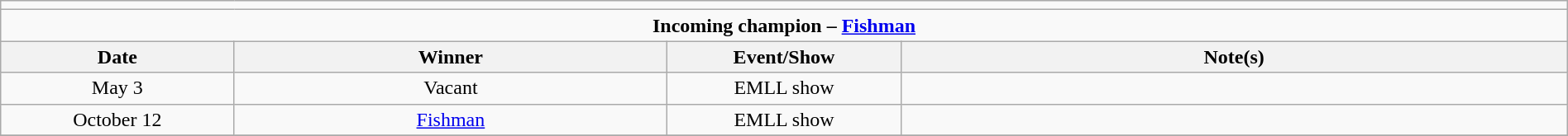<table class="wikitable" style="text-align:center; width:100%;">
<tr>
<td colspan=5></td>
</tr>
<tr>
<td colspan=5><strong>Incoming champion – <a href='#'>Fishman</a></strong></td>
</tr>
<tr>
<th width=14%>Date</th>
<th width=26%>Winner</th>
<th width=14%>Event/Show</th>
<th width=40%>Note(s)</th>
</tr>
<tr>
<td>May 3</td>
<td>Vacant</td>
<td>EMLL show</td>
<td></td>
</tr>
<tr>
<td>October 12</td>
<td><a href='#'>Fishman</a></td>
<td>EMLL show</td>
<td></td>
</tr>
<tr>
</tr>
</table>
